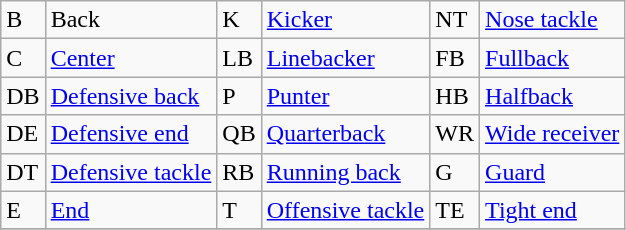<table class="wikitable">
<tr>
<td>B</td>
<td>Back</td>
<td>K</td>
<td><a href='#'>Kicker</a></td>
<td>NT</td>
<td><a href='#'>Nose tackle</a></td>
</tr>
<tr>
<td>C</td>
<td><a href='#'>Center</a></td>
<td>LB</td>
<td><a href='#'>Linebacker</a></td>
<td>FB</td>
<td><a href='#'>Fullback</a></td>
</tr>
<tr>
<td>DB</td>
<td><a href='#'>Defensive back</a></td>
<td>P</td>
<td><a href='#'>Punter</a></td>
<td>HB</td>
<td><a href='#'>Halfback</a></td>
</tr>
<tr>
<td>DE</td>
<td><a href='#'>Defensive end</a></td>
<td>QB</td>
<td><a href='#'>Quarterback</a></td>
<td>WR</td>
<td><a href='#'>Wide receiver</a></td>
</tr>
<tr>
<td>DT</td>
<td><a href='#'>Defensive tackle</a></td>
<td>RB</td>
<td><a href='#'>Running back</a></td>
<td>G</td>
<td><a href='#'>Guard</a></td>
</tr>
<tr>
<td>E</td>
<td><a href='#'>End</a></td>
<td>T</td>
<td><a href='#'>Offensive tackle</a></td>
<td>TE</td>
<td><a href='#'>Tight end</a></td>
</tr>
<tr>
</tr>
</table>
